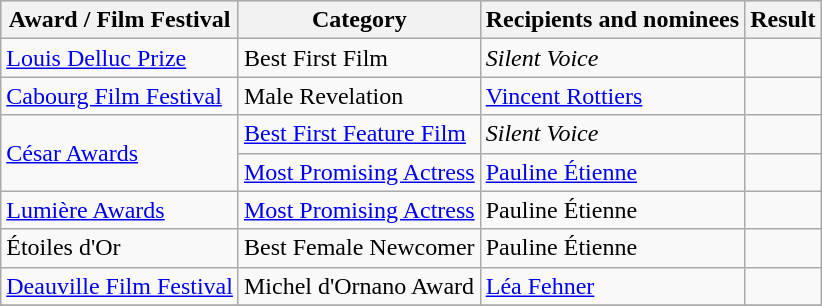<table class="wikitable plainrowheaders sortable">
<tr style="background:#ccc; text-align:center;">
<th scope="col">Award / Film Festival</th>
<th scope="col">Category</th>
<th scope="col">Recipients and nominees</th>
<th scope="col">Result</th>
</tr>
<tr>
<td><a href='#'>Louis Delluc Prize</a></td>
<td>Best First Film</td>
<td><em>Silent Voice</em></td>
<td></td>
</tr>
<tr>
<td><a href='#'>Cabourg Film Festival</a></td>
<td>Male Revelation</td>
<td><a href='#'>Vincent Rottiers</a></td>
<td></td>
</tr>
<tr>
<td rowspan=2><a href='#'>César Awards</a></td>
<td><a href='#'>Best First Feature Film</a></td>
<td><em>Silent Voice</em></td>
<td></td>
</tr>
<tr>
<td><a href='#'>Most Promising Actress</a></td>
<td><a href='#'>Pauline Étienne</a></td>
<td></td>
</tr>
<tr>
<td><a href='#'>Lumière Awards</a></td>
<td><a href='#'>Most Promising Actress</a></td>
<td>Pauline Étienne</td>
<td></td>
</tr>
<tr>
<td>Étoiles d'Or</td>
<td>Best Female Newcomer</td>
<td>Pauline Étienne</td>
<td></td>
</tr>
<tr>
<td><a href='#'>Deauville Film Festival</a></td>
<td>Michel d'Ornano Award</td>
<td><a href='#'>Léa Fehner</a></td>
<td></td>
</tr>
<tr>
</tr>
</table>
